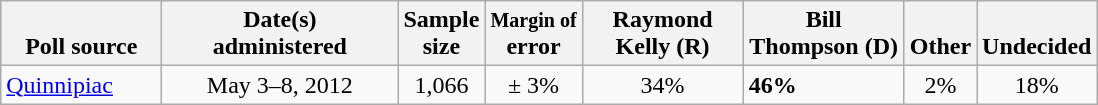<table class="wikitable">
<tr valign= bottom>
<th style="width:100px;">Poll source</th>
<th style="width:150px;">Date(s)<br>administered</th>
<th class=small>Sample<br>size</th>
<th><small>Margin of</small><br>error</th>
<th style="width:100px;">Raymond<br>Kelly (R)</th>
<th style="width:100px;">Bill<br>Thompson (D)</th>
<th>Other</th>
<th>Undecided</th>
</tr>
<tr>
<td><a href='#'>Quinnipiac</a></td>
<td align=center>May 3–8, 2012</td>
<td align=center>1,066</td>
<td align=center>± 3%</td>
<td align=center>34%</td>
<td><strong>46%</strong></td>
<td align=center>2%</td>
<td align=center>18%</td>
</tr>
</table>
